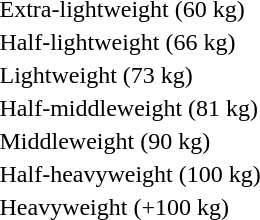<table>
<tr valign="top">
<td rowspan="2">Extra-lightweight (60 kg)<br></td>
<td rowspan="2"></td>
<td rowspan="2"></td>
<td></td>
</tr>
<tr>
<td></td>
</tr>
<tr valign="top">
<td rowspan="2">Half-lightweight (66 kg)<br></td>
<td rowspan="2"></td>
<td rowspan="2"></td>
<td></td>
</tr>
<tr>
<td></td>
</tr>
<tr valign="top">
<td rowspan="2">Lightweight (73 kg)<br></td>
<td rowspan="2"></td>
<td rowspan="2"></td>
<td></td>
</tr>
<tr>
<td></td>
</tr>
<tr valign="top">
<td rowspan="2">Half-middleweight (81 kg)<br></td>
<td rowspan="2"></td>
<td rowspan="2"></td>
<td></td>
</tr>
<tr>
<td></td>
</tr>
<tr valign="top">
<td rowspan="2">Middleweight (90 kg)<br></td>
<td rowspan="2"></td>
<td rowspan="2"></td>
<td></td>
</tr>
<tr>
<td></td>
</tr>
<tr valign="top">
<td rowspan="2">Half-heavyweight (100 kg)<br></td>
<td rowspan="2"></td>
<td rowspan="2"></td>
<td></td>
</tr>
<tr>
<td></td>
</tr>
<tr valign="top">
<td rowspan="2">Heavyweight (+100 kg)<br></td>
<td rowspan="2"></td>
<td rowspan="2"></td>
<td></td>
</tr>
<tr>
<td></td>
</tr>
</table>
